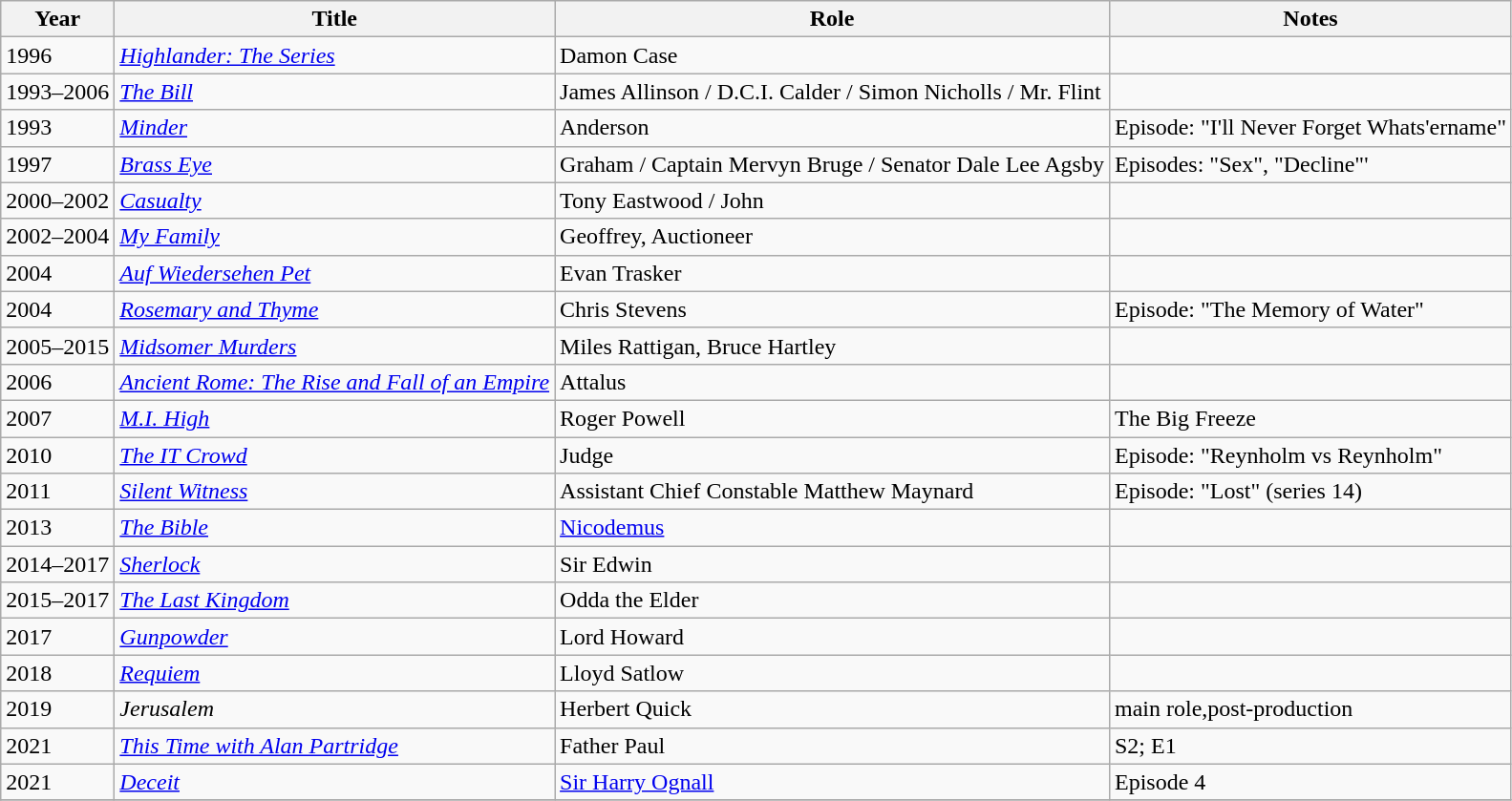<table class="wikitable">
<tr>
<th>Year</th>
<th>Title</th>
<th>Role</th>
<th>Notes</th>
</tr>
<tr>
<td>1996</td>
<td><em><a href='#'>Highlander: The Series</a></em></td>
<td>Damon Case</td>
<td></td>
</tr>
<tr>
<td>1993–2006</td>
<td><em><a href='#'>The Bill</a></em></td>
<td>James Allinson / D.C.I. Calder / Simon Nicholls / Mr. Flint</td>
<td></td>
</tr>
<tr>
<td>1993</td>
<td><em><a href='#'>Minder</a></em></td>
<td>Anderson</td>
<td>Episode: "I'll Never Forget Whats'ername"</td>
</tr>
<tr>
<td>1997</td>
<td><em><a href='#'>Brass Eye</a></em></td>
<td>Graham / Captain Mervyn Bruge / Senator Dale Lee Agsby</td>
<td>Episodes: "Sex", "Decline"'</td>
</tr>
<tr>
<td>2000–2002</td>
<td><em><a href='#'>Casualty</a></em></td>
<td>Tony Eastwood / John</td>
<td></td>
</tr>
<tr>
<td>2002–2004</td>
<td><em><a href='#'>My Family</a></em></td>
<td>Geoffrey, Auctioneer</td>
<td></td>
</tr>
<tr>
<td>2004</td>
<td><em><a href='#'>Auf Wiedersehen Pet</a></em></td>
<td>Evan Trasker</td>
<td></td>
</tr>
<tr>
<td>2004</td>
<td><em><a href='#'>Rosemary and Thyme</a></em></td>
<td>Chris Stevens</td>
<td>Episode: "The Memory of Water"</td>
</tr>
<tr>
<td>2005–2015</td>
<td><em><a href='#'>Midsomer Murders</a></em></td>
<td>Miles Rattigan, Bruce Hartley</td>
<td></td>
</tr>
<tr>
<td>2006</td>
<td><em><a href='#'>Ancient Rome: The Rise and Fall of an Empire</a></em></td>
<td>Attalus</td>
<td></td>
</tr>
<tr>
<td>2007</td>
<td><em><a href='#'>M.I. High</a></em></td>
<td>Roger Powell</td>
<td>The Big Freeze</td>
</tr>
<tr>
<td>2010</td>
<td><em><a href='#'>The IT Crowd</a></em></td>
<td>Judge</td>
<td>Episode: "Reynholm vs Reynholm"</td>
</tr>
<tr>
<td>2011</td>
<td><em><a href='#'>Silent Witness</a></em></td>
<td>Assistant Chief Constable Matthew Maynard</td>
<td>Episode: "Lost" (series 14)</td>
</tr>
<tr>
<td>2013</td>
<td><em><a href='#'>The Bible</a></em></td>
<td><a href='#'>Nicodemus</a></td>
<td></td>
</tr>
<tr>
<td>2014–2017</td>
<td><em><a href='#'>Sherlock</a></em></td>
<td>Sir Edwin</td>
<td></td>
</tr>
<tr>
<td>2015–2017</td>
<td><em><a href='#'>The Last Kingdom</a></em></td>
<td>Odda the Elder</td>
<td></td>
</tr>
<tr>
<td>2017</td>
<td><em><a href='#'>Gunpowder</a></em></td>
<td>Lord Howard</td>
<td></td>
</tr>
<tr>
<td>2018</td>
<td><em><a href='#'>Requiem</a></em></td>
<td>Lloyd Satlow</td>
<td></td>
</tr>
<tr>
<td>2019</td>
<td><em>Jerusalem</em></td>
<td>Herbert Quick</td>
<td>main role,post-production</td>
</tr>
<tr>
<td>2021</td>
<td><em><a href='#'>This Time with Alan Partridge</a></em></td>
<td>Father Paul</td>
<td>S2; E1</td>
</tr>
<tr>
<td>2021</td>
<td><em><a href='#'>Deceit</a></em></td>
<td><a href='#'>Sir Harry Ognall</a></td>
<td>Episode 4</td>
</tr>
<tr>
</tr>
</table>
